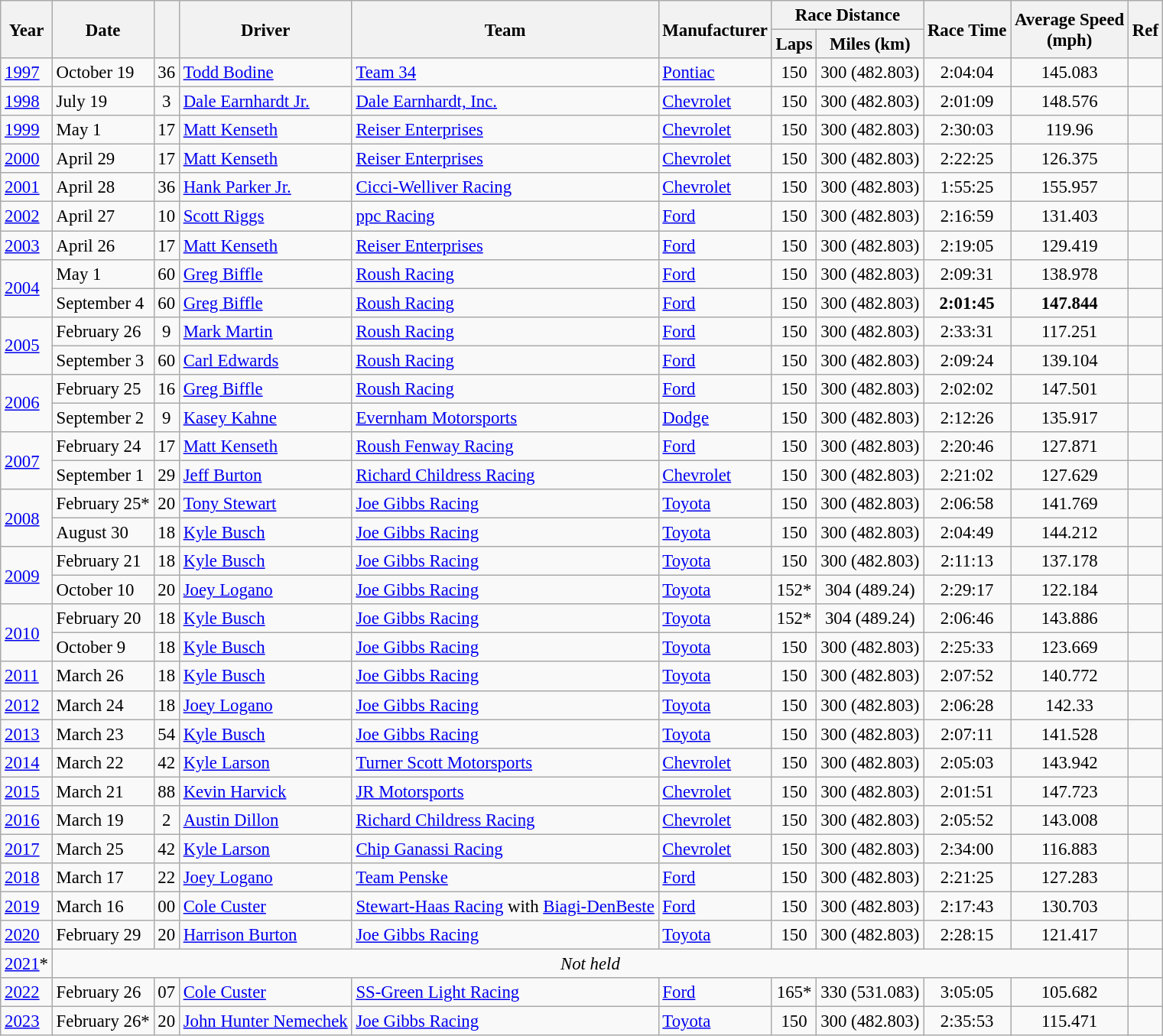<table class="wikitable" style="font-size: 95%;">
<tr>
<th rowspan="2">Year</th>
<th rowspan="2">Date</th>
<th rowspan="2"></th>
<th rowspan="2">Driver</th>
<th rowspan="2">Team</th>
<th rowspan="2">Manufacturer</th>
<th colspan="2">Race Distance</th>
<th rowspan="2">Race Time</th>
<th rowspan="2">Average Speed<br>(mph)</th>
<th rowspan="2">Ref</th>
</tr>
<tr>
<th>Laps</th>
<th>Miles (km)</th>
</tr>
<tr>
<td><a href='#'>1997</a></td>
<td>October 19</td>
<td align="center">36</td>
<td><a href='#'>Todd Bodine</a></td>
<td><a href='#'>Team 34</a></td>
<td><a href='#'>Pontiac</a></td>
<td align="center">150</td>
<td align="center">300 (482.803)</td>
<td align="center">2:04:04</td>
<td align="center">145.083</td>
<td align="center"></td>
</tr>
<tr>
<td><a href='#'>1998</a></td>
<td>July 19</td>
<td align="center">3</td>
<td><a href='#'>Dale Earnhardt Jr.</a></td>
<td><a href='#'>Dale Earnhardt, Inc.</a></td>
<td><a href='#'>Chevrolet</a></td>
<td align="center">150</td>
<td align="center">300 (482.803)</td>
<td align="center">2:01:09</td>
<td align="center">148.576</td>
<td align="center"></td>
</tr>
<tr>
<td><a href='#'>1999</a></td>
<td>May 1</td>
<td align="center">17</td>
<td><a href='#'>Matt Kenseth</a></td>
<td><a href='#'>Reiser Enterprises</a></td>
<td><a href='#'>Chevrolet</a></td>
<td align="center">150</td>
<td align="center">300 (482.803)</td>
<td align="center">2:30:03</td>
<td align="center">119.96</td>
<td align="center"></td>
</tr>
<tr>
<td><a href='#'>2000</a></td>
<td>April 29</td>
<td align="center">17</td>
<td><a href='#'>Matt Kenseth</a></td>
<td><a href='#'>Reiser Enterprises</a></td>
<td><a href='#'>Chevrolet</a></td>
<td align="center">150</td>
<td align="center">300 (482.803)</td>
<td align="center">2:22:25</td>
<td align="center">126.375</td>
<td align="center"></td>
</tr>
<tr>
<td><a href='#'>2001</a></td>
<td>April 28</td>
<td align="center">36</td>
<td><a href='#'>Hank Parker Jr.</a></td>
<td><a href='#'>Cicci-Welliver Racing</a></td>
<td><a href='#'>Chevrolet</a></td>
<td align="center">150</td>
<td align="center">300 (482.803)</td>
<td align="center">1:55:25</td>
<td align="center">155.957</td>
<td align="center"></td>
</tr>
<tr>
<td><a href='#'>2002</a></td>
<td>April 27</td>
<td align="center">10</td>
<td><a href='#'>Scott Riggs</a></td>
<td><a href='#'>ppc Racing</a></td>
<td><a href='#'>Ford</a></td>
<td align="center">150</td>
<td align="center">300 (482.803)</td>
<td align="center">2:16:59</td>
<td align="center">131.403</td>
<td align="center"></td>
</tr>
<tr>
<td><a href='#'>2003</a></td>
<td>April 26</td>
<td align="center">17</td>
<td><a href='#'>Matt Kenseth</a></td>
<td><a href='#'>Reiser Enterprises</a></td>
<td><a href='#'>Ford</a></td>
<td align="center">150</td>
<td align="center">300 (482.803)</td>
<td align="center">2:19:05</td>
<td align="center">129.419</td>
<td align="center"></td>
</tr>
<tr>
<td rowspan="2"><a href='#'>2004</a></td>
<td>May 1</td>
<td align="center">60</td>
<td><a href='#'>Greg Biffle</a></td>
<td><a href='#'>Roush Racing</a></td>
<td><a href='#'>Ford</a></td>
<td align="center">150</td>
<td align="center">300 (482.803)</td>
<td align="center">2:09:31</td>
<td align="center">138.978</td>
<td align="center"></td>
</tr>
<tr>
<td>September 4</td>
<td align="center">60</td>
<td><a href='#'>Greg Biffle</a></td>
<td><a href='#'>Roush Racing</a></td>
<td><a href='#'>Ford</a></td>
<td align="center">150</td>
<td align="center">300 (482.803)</td>
<td align="center"><strong>2:01:45</strong></td>
<td align="center"><strong>147.844</strong></td>
<td align="center"></td>
</tr>
<tr>
<td rowspan="2"><a href='#'>2005</a></td>
<td>February 26</td>
<td align="center">9</td>
<td><a href='#'>Mark Martin</a></td>
<td><a href='#'>Roush Racing</a></td>
<td><a href='#'>Ford</a></td>
<td align="center">150</td>
<td align="center">300 (482.803)</td>
<td align="center">2:33:31</td>
<td align="center">117.251</td>
<td align="center"></td>
</tr>
<tr>
<td>September 3</td>
<td align="center">60</td>
<td><a href='#'>Carl Edwards</a></td>
<td><a href='#'>Roush Racing</a></td>
<td><a href='#'>Ford</a></td>
<td align="center">150</td>
<td align="center">300 (482.803)</td>
<td align="center">2:09:24</td>
<td align="center">139.104</td>
<td align="center"></td>
</tr>
<tr>
<td rowspan="2"><a href='#'>2006</a></td>
<td>February 25</td>
<td align="center">16</td>
<td><a href='#'>Greg Biffle</a></td>
<td><a href='#'>Roush Racing</a></td>
<td><a href='#'>Ford</a></td>
<td align="center">150</td>
<td align="center">300 (482.803)</td>
<td align="center">2:02:02</td>
<td align="center">147.501</td>
<td align="center"></td>
</tr>
<tr>
<td>September 2</td>
<td align="center">9</td>
<td><a href='#'>Kasey Kahne</a></td>
<td><a href='#'>Evernham Motorsports</a></td>
<td><a href='#'>Dodge</a></td>
<td align="center">150</td>
<td align="center">300 (482.803)</td>
<td align="center">2:12:26</td>
<td align="center">135.917</td>
<td align="center"></td>
</tr>
<tr>
<td rowspan="2"><a href='#'>2007</a></td>
<td>February 24</td>
<td align="center">17</td>
<td><a href='#'>Matt Kenseth</a></td>
<td><a href='#'>Roush Fenway Racing</a></td>
<td><a href='#'>Ford</a></td>
<td align="center">150</td>
<td align="center">300 (482.803)</td>
<td align="center">2:20:46</td>
<td align="center">127.871</td>
<td align="center"></td>
</tr>
<tr>
<td>September 1</td>
<td align="center">29</td>
<td><a href='#'>Jeff Burton</a></td>
<td><a href='#'>Richard Childress Racing</a></td>
<td><a href='#'>Chevrolet</a></td>
<td align="center">150</td>
<td align="center">300 (482.803)</td>
<td align="center">2:21:02</td>
<td align="center">127.629</td>
<td align="center"></td>
</tr>
<tr>
<td rowspan="2"><a href='#'>2008</a></td>
<td>February 25*</td>
<td align="center">20</td>
<td><a href='#'>Tony Stewart</a></td>
<td><a href='#'>Joe Gibbs Racing</a></td>
<td><a href='#'>Toyota</a></td>
<td align="center">150</td>
<td align="center">300 (482.803)</td>
<td align="center">2:06:58</td>
<td align="center">141.769</td>
<td align="center"></td>
</tr>
<tr>
<td>August 30</td>
<td align="center">18</td>
<td><a href='#'>Kyle Busch</a></td>
<td><a href='#'>Joe Gibbs Racing</a></td>
<td><a href='#'>Toyota</a></td>
<td align="center">150</td>
<td align="center">300 (482.803)</td>
<td align="center">2:04:49</td>
<td align="center">144.212</td>
<td align="center"></td>
</tr>
<tr>
<td rowspan="2"><a href='#'>2009</a></td>
<td>February 21</td>
<td align="center">18</td>
<td><a href='#'>Kyle Busch</a></td>
<td><a href='#'>Joe Gibbs Racing</a></td>
<td><a href='#'>Toyota</a></td>
<td align="center">150</td>
<td align="center">300 (482.803)</td>
<td align="center">2:11:13</td>
<td align="center">137.178</td>
<td align="center"></td>
</tr>
<tr>
<td>October 10</td>
<td align="center">20</td>
<td><a href='#'>Joey Logano</a></td>
<td><a href='#'>Joe Gibbs Racing</a></td>
<td><a href='#'>Toyota</a></td>
<td align="center">152*</td>
<td align="center">304 (489.24)</td>
<td align="center">2:29:17</td>
<td align="center">122.184</td>
<td align="center"></td>
</tr>
<tr>
<td rowspan="2"><a href='#'>2010</a></td>
<td>February 20</td>
<td align="center">18</td>
<td><a href='#'>Kyle Busch</a></td>
<td><a href='#'>Joe Gibbs Racing</a></td>
<td><a href='#'>Toyota</a></td>
<td align="center">152*</td>
<td align="center">304 (489.24)</td>
<td align="center">2:06:46</td>
<td align="center">143.886</td>
<td align="center"></td>
</tr>
<tr>
<td>October 9</td>
<td align="center">18</td>
<td><a href='#'>Kyle Busch</a></td>
<td><a href='#'>Joe Gibbs Racing</a></td>
<td><a href='#'>Toyota</a></td>
<td align="center">150</td>
<td align="center">300 (482.803)</td>
<td align="center">2:25:33</td>
<td align="center">123.669</td>
<td align="center"></td>
</tr>
<tr>
<td><a href='#'>2011</a></td>
<td>March 26</td>
<td align="center">18</td>
<td><a href='#'>Kyle Busch</a></td>
<td><a href='#'>Joe Gibbs Racing</a></td>
<td><a href='#'>Toyota</a></td>
<td align="center">150</td>
<td align="center">300 (482.803)</td>
<td align="center">2:07:52</td>
<td align="center">140.772</td>
<td align="center"></td>
</tr>
<tr>
<td><a href='#'>2012</a></td>
<td>March 24</td>
<td align="center">18</td>
<td><a href='#'>Joey Logano</a></td>
<td><a href='#'>Joe Gibbs Racing</a></td>
<td><a href='#'>Toyota</a></td>
<td align="center">150</td>
<td align="center">300 (482.803)</td>
<td align="center">2:06:28</td>
<td align="center">142.33</td>
<td align="center"></td>
</tr>
<tr>
<td><a href='#'>2013</a></td>
<td>March 23</td>
<td align="center">54</td>
<td><a href='#'>Kyle Busch</a></td>
<td><a href='#'>Joe Gibbs Racing</a></td>
<td><a href='#'>Toyota</a></td>
<td align="center">150</td>
<td align="center">300 (482.803)</td>
<td align="center">2:07:11</td>
<td align="center">141.528</td>
<td align="center"></td>
</tr>
<tr>
<td><a href='#'>2014</a></td>
<td>March 22</td>
<td align="center">42</td>
<td><a href='#'>Kyle Larson</a></td>
<td><a href='#'>Turner Scott Motorsports</a></td>
<td><a href='#'>Chevrolet</a></td>
<td align="center">150</td>
<td align="center">300 (482.803)</td>
<td align="center">2:05:03</td>
<td align="center">143.942</td>
<td align="center"></td>
</tr>
<tr>
<td><a href='#'>2015</a></td>
<td>March 21</td>
<td align="center">88</td>
<td><a href='#'>Kevin Harvick</a></td>
<td><a href='#'>JR Motorsports</a></td>
<td><a href='#'>Chevrolet</a></td>
<td align="center">150</td>
<td align="center">300 (482.803)</td>
<td align="center">2:01:51</td>
<td align="center">147.723</td>
<td align="center"></td>
</tr>
<tr>
<td><a href='#'>2016</a></td>
<td>March 19</td>
<td align="center">2</td>
<td><a href='#'>Austin Dillon</a></td>
<td><a href='#'>Richard Childress Racing</a></td>
<td><a href='#'>Chevrolet</a></td>
<td align="center">150</td>
<td align="center">300 (482.803)</td>
<td align="center">2:05:52</td>
<td align="center">143.008</td>
<td align="center"></td>
</tr>
<tr>
<td><a href='#'>2017</a></td>
<td>March 25</td>
<td align="center">42</td>
<td><a href='#'>Kyle Larson</a></td>
<td><a href='#'>Chip Ganassi Racing</a></td>
<td><a href='#'>Chevrolet</a></td>
<td align="center">150</td>
<td align="center">300 (482.803)</td>
<td align="center">2:34:00</td>
<td align="center">116.883</td>
<td align="center"></td>
</tr>
<tr>
<td><a href='#'>2018</a></td>
<td>March 17</td>
<td align="center">22</td>
<td><a href='#'>Joey Logano</a></td>
<td><a href='#'>Team Penske</a></td>
<td><a href='#'>Ford</a></td>
<td align="center">150</td>
<td align="center">300 (482.803)</td>
<td align="center">2:21:25</td>
<td align="center">127.283</td>
<td align="center"></td>
</tr>
<tr>
<td><a href='#'>2019</a></td>
<td>March 16</td>
<td align="center">00</td>
<td><a href='#'>Cole Custer</a></td>
<td><a href='#'>Stewart-Haas Racing</a> with <a href='#'>Biagi-DenBeste</a></td>
<td><a href='#'>Ford</a></td>
<td align="center">150</td>
<td align="center">300 (482.803)</td>
<td align="center">2:17:43</td>
<td align="center">130.703</td>
<td align="center"></td>
</tr>
<tr>
<td><a href='#'>2020</a></td>
<td>February 29</td>
<td align="center">20</td>
<td><a href='#'>Harrison Burton</a></td>
<td><a href='#'>Joe Gibbs Racing</a></td>
<td><a href='#'>Toyota</a></td>
<td align="center">150</td>
<td align="center">300 (482.803)</td>
<td align="center">2:28:15</td>
<td align="center">121.417</td>
<td align="center"></td>
</tr>
<tr>
<td><a href='#'>2021</a>*</td>
<td colspan=9 align=center><em>Not held</em></td>
<td align="center"></td>
</tr>
<tr>
<td><a href='#'>2022</a></td>
<td>February 26</td>
<td align="center">07</td>
<td><a href='#'>Cole Custer</a></td>
<td><a href='#'>SS-Green Light Racing</a></td>
<td><a href='#'>Ford</a></td>
<td align="center">165*</td>
<td align="center">330 (531.083)</td>
<td align="center">3:05:05</td>
<td align="center">105.682</td>
<td align="center"></td>
</tr>
<tr>
<td><a href='#'>2023</a></td>
<td>February 26*</td>
<td align="center">20</td>
<td><a href='#'>John Hunter Nemechek</a></td>
<td><a href='#'>Joe Gibbs Racing</a></td>
<td><a href='#'>Toyota</a></td>
<td align="center">150</td>
<td align="center">300 (482.803)</td>
<td align="center">2:35:53</td>
<td align="center">115.471</td>
<td align="center"></td>
</tr>
</table>
